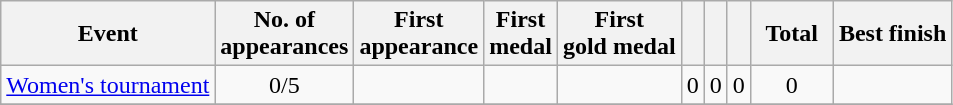<table class="wikitable sortable" style="text-align:center">
<tr>
<th>Event</th>
<th>No. of<br>appearances</th>
<th>First<br>appearance</th>
<th>First<br>medal</th>
<th>First<br>gold medal</th>
<th width:3em; font-weight:bold;"></th>
<th width:3em; font-weight:bold;"></th>
<th width:3em; font-weight:bold;"></th>
<th style="width:3em; font-weight:bold;">Total</th>
<th>Best finish</th>
</tr>
<tr>
<td align=left><a href='#'>Women's tournament</a></td>
<td>0/5</td>
<td></td>
<td></td>
<td></td>
<td>0</td>
<td>0</td>
<td>0</td>
<td>0</td>
<td></td>
</tr>
<tr>
</tr>
</table>
